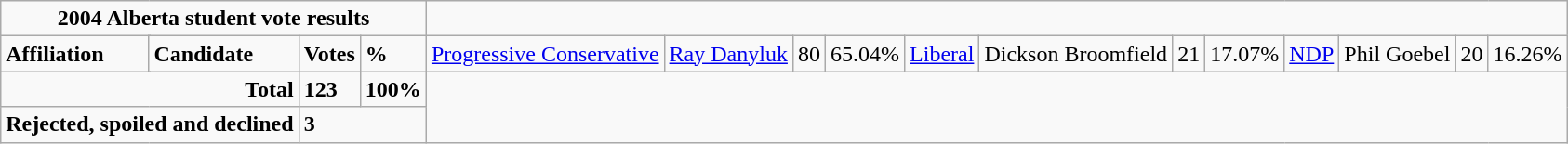<table class="wikitable">
<tr>
<td colspan="5" align="center"><strong>2004 Alberta student vote results</strong></td>
</tr>
<tr>
<td colspan="2" rowspan="1" align="left" valign="top"><strong>Affiliation</strong></td>
<td valign="top"><strong>Candidate</strong></td>
<td valign="top"><strong>Votes</strong></td>
<td valign="top"><strong>%</strong><br></td>
<td><a href='#'>Progressive Conservative</a></td>
<td><a href='#'>Ray Danyluk</a></td>
<td>80</td>
<td>65.04%<br></td>
<td><a href='#'>Liberal</a></td>
<td>Dickson Broomfield</td>
<td>21</td>
<td>17.07%<br></td>
<td><a href='#'>NDP</a></td>
<td>Phil Goebel</td>
<td>20</td>
<td>16.26%<br></td>
</tr>
<tr>
<td colspan="3" align ="right"><strong>Total</strong></td>
<td><strong>123</strong></td>
<td><strong>100%</strong></td>
</tr>
<tr>
<td colspan="3" align="right"><strong>Rejected, spoiled and declined</strong></td>
<td colspan="2"><strong>3</strong></td>
</tr>
</table>
